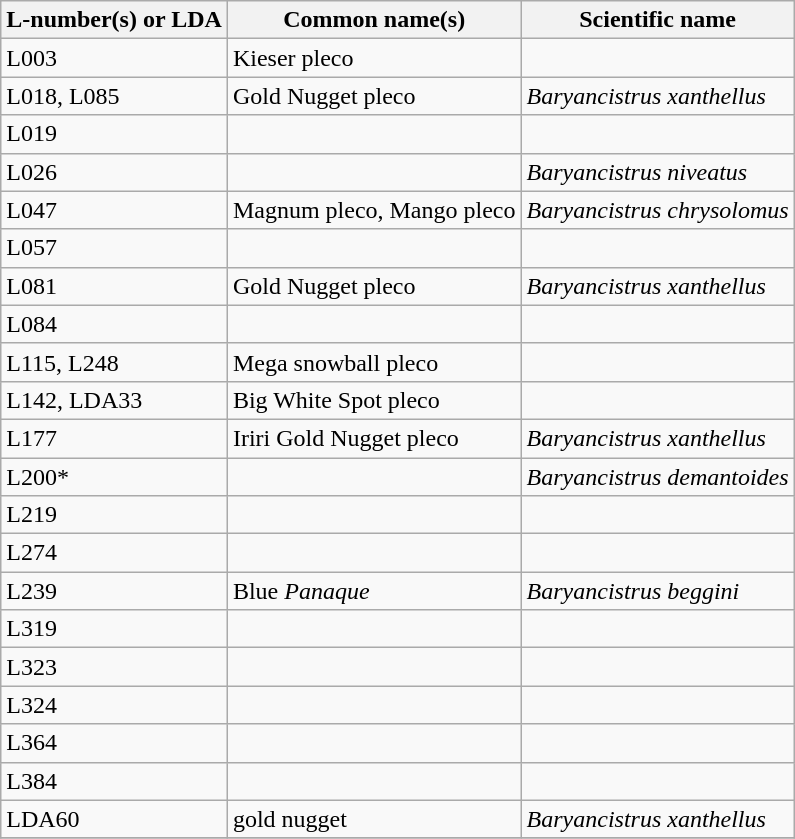<table class="wikitable sortable">
<tr>
<th>L-number(s) or LDA</th>
<th>Common name(s)</th>
<th>Scientific name</th>
</tr>
<tr>
<td>L003</td>
<td>Kieser pleco</td>
<td></td>
</tr>
<tr>
<td>L018, L085</td>
<td>Gold Nugget pleco</td>
<td><em>Baryancistrus xanthellus</em></td>
</tr>
<tr>
<td>L019</td>
<td></td>
<td></td>
</tr>
<tr>
<td>L026</td>
<td></td>
<td><em>Baryancistrus niveatus</em></td>
</tr>
<tr>
<td>L047</td>
<td>Magnum pleco, Mango pleco</td>
<td><em>Baryancistrus chrysolomus</em></td>
</tr>
<tr>
<td>L057</td>
<td></td>
<td></td>
</tr>
<tr>
<td>L081</td>
<td>Gold Nugget pleco</td>
<td><em>Baryancistrus xanthellus</em></td>
</tr>
<tr>
<td>L084</td>
<td></td>
<td></td>
</tr>
<tr>
<td>L115, L248</td>
<td>Mega snowball pleco</td>
<td></td>
</tr>
<tr>
<td>L142, LDA33</td>
<td>Big White Spot pleco</td>
<td></td>
</tr>
<tr>
<td>L177</td>
<td>Iriri Gold Nugget pleco</td>
<td><em>Baryancistrus xanthellus</em></td>
</tr>
<tr>
<td>L200*</td>
<td></td>
<td><em>Baryancistrus demantoides</em></td>
</tr>
<tr>
<td>L219</td>
<td></td>
<td></td>
</tr>
<tr>
<td>L274</td>
<td></td>
<td></td>
</tr>
<tr>
<td>L239</td>
<td>Blue <em>Panaque</em></td>
<td><em>Baryancistrus beggini</em></td>
</tr>
<tr>
<td>L319</td>
<td></td>
<td></td>
</tr>
<tr>
<td>L323</td>
<td></td>
<td></td>
</tr>
<tr>
<td>L324</td>
<td></td>
<td></td>
</tr>
<tr>
<td>L364</td>
<td></td>
<td></td>
</tr>
<tr>
<td>L384</td>
<td></td>
<td></td>
</tr>
<tr>
<td>LDA60</td>
<td>gold nugget</td>
<td><em>Baryancistrus xanthellus</em></td>
</tr>
<tr>
</tr>
</table>
